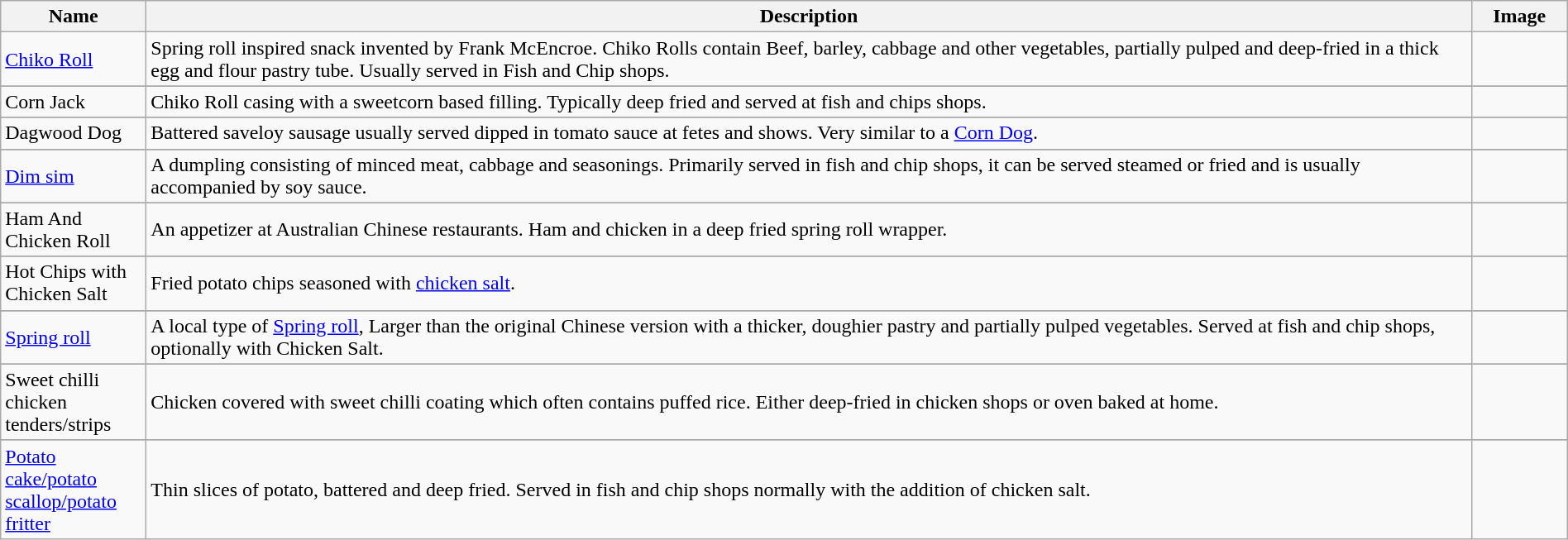<table class="wikitable sortable" style="width:100%;">
<tr>
<th style="width:110px;">Name</th>
<th>Description</th>
<th class="unsortable" style="width:70px;">Image</th>
</tr>
<tr>
<td><a href='#'>Chiko Roll</a></td>
<td>Spring roll inspired snack invented by Frank McEncroe. Chiko Rolls contain Beef, barley, cabbage and other vegetables, partially pulped and deep-fried in a thick egg and flour pastry tube. Usually served in Fish and Chip shops.</td>
<td></td>
</tr>
<tr>
</tr>
<tr>
<td>Corn Jack</td>
<td>Chiko Roll casing with a sweetcorn based filling. Typically deep fried and served at fish and chips shops.</td>
<td></td>
</tr>
<tr>
</tr>
<tr>
<td>Dagwood Dog</td>
<td>Battered saveloy sausage usually served dipped in tomato sauce at fetes and shows. Very similar to a <a href='#'>Corn Dog</a>.</td>
<td></td>
</tr>
<tr>
</tr>
<tr>
<td><a href='#'>Dim sim</a></td>
<td>A dumpling consisting of minced meat, cabbage and seasonings. Primarily served in fish and chip shops, it can be served steamed or fried and is usually accompanied by soy sauce.</td>
<td></td>
</tr>
<tr>
</tr>
<tr>
<td>Ham And Chicken Roll</td>
<td>An appetizer at Australian Chinese restaurants. Ham and chicken in a deep fried spring roll wrapper.</td>
<td></td>
</tr>
<tr>
</tr>
<tr>
<td>Hot Chips with Chicken Salt</td>
<td>Fried potato chips seasoned with <a href='#'>chicken salt</a>.</td>
<td></td>
</tr>
<tr>
</tr>
<tr>
<td><a href='#'>Spring roll</a></td>
<td>A local type of <a href='#'>Spring roll</a>, Larger than the original Chinese version with a thicker, doughier pastry and partially pulped vegetables. Served at fish and chip shops, optionally with Chicken Salt.</td>
<td></td>
</tr>
<tr>
</tr>
<tr>
<td>Sweet chilli chicken tenders/strips</td>
<td>Chicken covered with sweet chilli coating which often contains puffed rice. Either deep-fried in chicken shops or oven baked at home.</td>
<td></td>
</tr>
<tr>
</tr>
<tr>
<td><a href='#'>Potato cake/potato scallop/potato fritter</a></td>
<td>Thin slices of potato, battered and deep fried. Served in fish and chip shops normally with the addition of chicken salt.</td>
<td></td>
</tr>
</table>
